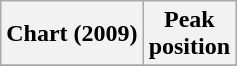<table class="wikitable">
<tr>
<th>Chart (2009)</th>
<th>Peak<br>position</th>
</tr>
<tr>
</tr>
</table>
